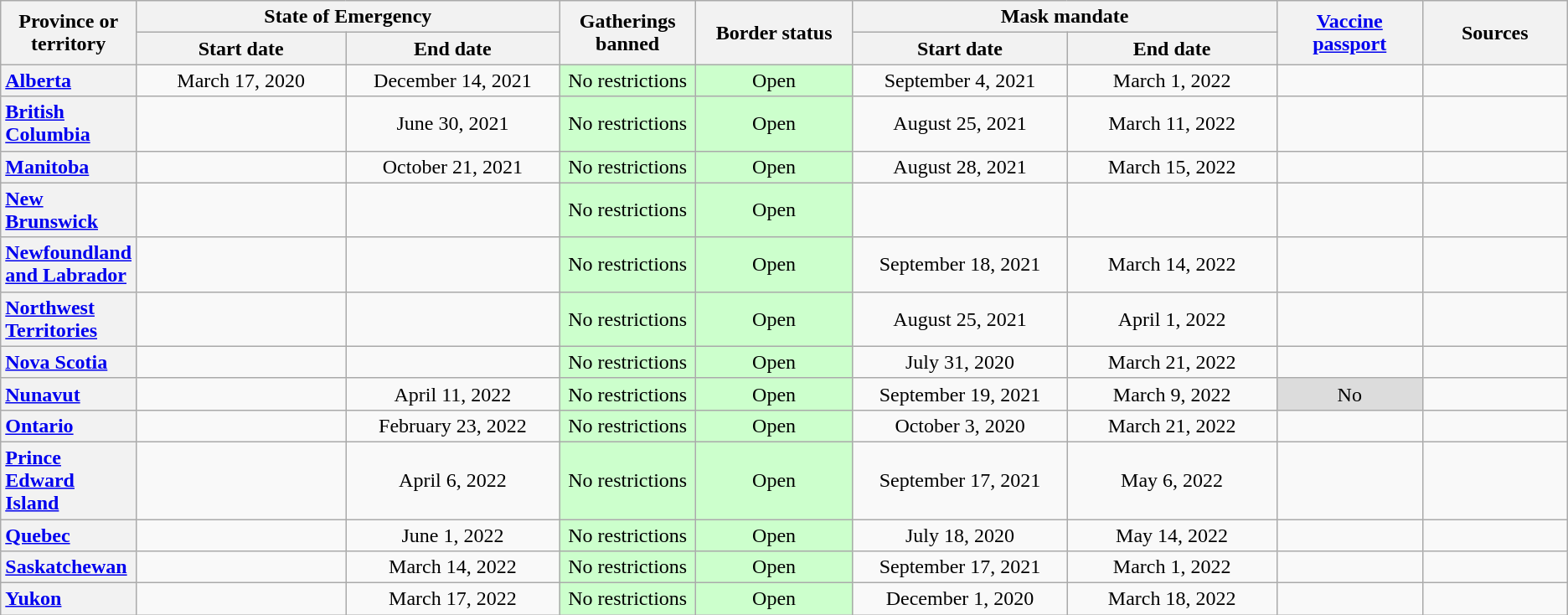<table class="wikitable sortable" style = "text-align:center; max-width: 1280px;">
<tr>
<th rowspan="2">Province or territory</th>
<th colspan="2">State of Emergency </th>
<th style="width: 9%;" rowspan="2">Gatherings banned</th>
<th style="width: 11%;" rowspan="2">Border status </th>
<th colspan="2">Mask mandate </th>
<th style="width: 10%;" rowspan="2"><a href='#'>Vaccine passport</a></th>
<th style="width: 10%;" rowspan="2">Sources</th>
</tr>
<tr>
<th style="width: 15%;">Start date</th>
<th style="width: 15%;">End date</th>
<th style="width: 15%;">Start date</th>
<th style="width: 15%;">End date</th>
</tr>
<tr>
<th style="text-align:left;"><span></span> <a href='#'>Alberta</a></th>
<td>March 17, 2020</td>
<td>December 14, 2021</td>
<td style="background:#cfc;">No restrictions</td>
<td style="background:#cfc;">Open</td>
<td>September 4, 2021</td>
<td>March 1, 2022</td>
<td></td>
<td></td>
</tr>
<tr>
<th style="text-align:left;"><span></span> <a href='#'>British Columbia</a></th>
<td></td>
<td>June 30, 2021</td>
<td style="background:#cfc;">No restrictions</td>
<td style="background:#cfc;">Open</td>
<td>August 25, 2021</td>
<td>March 11, 2022</td>
<td></td>
<td></td>
</tr>
<tr>
<th style="text-align:left;"><span></span> <a href='#'>Manitoba</a></th>
<td></td>
<td>October 21, 2021</td>
<td style="background:#cfc;">No restrictions</td>
<td style="background:#cfc;">Open</td>
<td>August 28, 2021</td>
<td>March 15, 2022</td>
<td></td>
<td></td>
</tr>
<tr>
<th style="text-align:left;"><span></span> <a href='#'>New Brunswick</a></th>
<td></td>
<td></td>
<td style="background:#cfc;">No restrictions</td>
<td style="background:#cfc;">Open</td>
<td></td>
<td></td>
<td></td>
<td></td>
</tr>
<tr>
<th style="text-align:left;"><span></span> <a href='#'>Newfoundland and Labrador</a></th>
<td></td>
<td></td>
<td style="background:#cfc;">No restrictions</td>
<td style="background:#cfc;">Open</td>
<td>September 18, 2021</td>
<td>March 14, 2022</td>
<td></td>
<td></td>
</tr>
<tr>
<th style="text-align:left;"><span></span> <a href='#'>Northwest Territories</a></th>
<td></td>
<td></td>
<td style="background:#cfc;">No restrictions</td>
<td style="background:#cfc;">Open</td>
<td>August 25, 2021</td>
<td>April 1, 2022</td>
<td></td>
<td></td>
</tr>
<tr>
<th style="text-align:left;"><span></span> <a href='#'>Nova Scotia</a></th>
<td></td>
<td></td>
<td style="background:#cfc;">No restrictions</td>
<td style="background:#cfc;">Open</td>
<td>July 31, 2020</td>
<td>March 21, 2022</td>
<td></td>
<td></td>
</tr>
<tr>
<th style="text-align:left;"><span></span> <a href='#'>Nunavut</a></th>
<td></td>
<td>April 11, 2022</td>
<td style="background:#cfc;">No restrictions</td>
<td style="background:#cfc;">Open</td>
<td>September 19, 2021</td>
<td>March 9, 2022</td>
<td style="background:Gainsboro;">No</td>
<td></td>
</tr>
<tr>
<th style="text-align:left;"><span></span> <a href='#'>Ontario</a></th>
<td></td>
<td>February 23, 2022</td>
<td style="background:#cfc;">No restrictions</td>
<td style="background:#cfc;">Open</td>
<td>October 3, 2020</td>
<td>March 21, 2022</td>
<td></td>
<td></td>
</tr>
<tr>
<th style="text-align:left;"><span></span> <a href='#'>Prince Edward Island</a></th>
<td></td>
<td>April 6, 2022</td>
<td style="background:#cfc;">No restrictions</td>
<td style="background:#cfc;">Open</td>
<td>September 17, 2021</td>
<td>May 6, 2022</td>
<td></td>
<td></td>
</tr>
<tr>
<th style="text-align:left;"><span></span> <a href='#'>Quebec</a></th>
<td></td>
<td>June 1, 2022</td>
<td style="background:#cfc;">No restrictions</td>
<td style="background:#cfc;">Open</td>
<td>July 18, 2020</td>
<td>May 14, 2022</td>
<td></td>
<td></td>
</tr>
<tr>
<th style="text-align:left;"><span></span> <a href='#'>Saskatchewan</a></th>
<td></td>
<td>March 14, 2022</td>
<td style="background:#cfc;">No restrictions</td>
<td style="background:#cfc;">Open</td>
<td>September 17, 2021</td>
<td>March 1, 2022 </td>
<td></td>
<td></td>
</tr>
<tr>
<th style="text-align:left;"><span></span> <a href='#'>Yukon</a></th>
<td></td>
<td>March 17, 2022</td>
<td style="background:#cfc;">No restrictions</td>
<td style="background:#cfc;">Open</td>
<td>December 1, 2020</td>
<td>March 18, 2022</td>
<td></td>
<td></td>
</tr>
</table>
